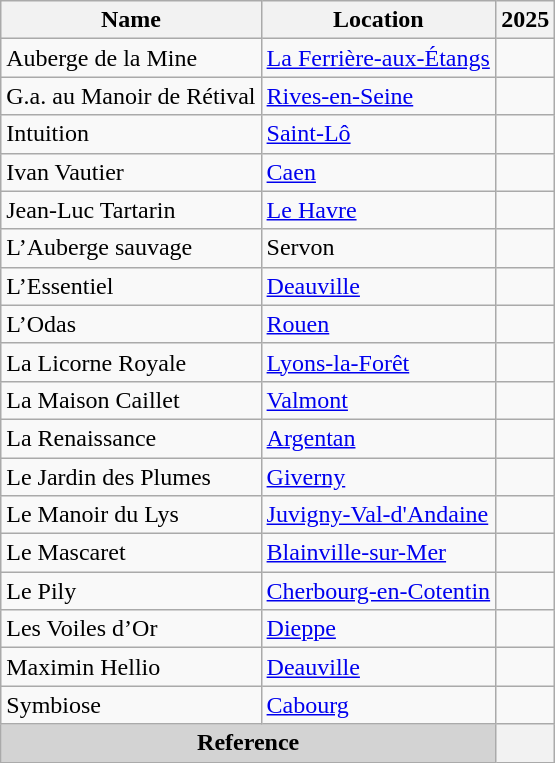<table class="wikitable sortable plainrowheaders" style="text-align:left;"">
<tr>
<th scope="col">Name</th>
<th scope="col">Location</th>
<th scope="col">2025</th>
</tr>
<tr>
<td scope="row">Auberge de la Mine</td>
<td><a href='#'>La Ferrière-aux-Étangs</a></td>
<td></td>
</tr>
<tr>
<td scope="row">G.a. au Manoir de Rétival</td>
<td><a href='#'>Rives-en-Seine</a></td>
<td></td>
</tr>
<tr>
<td scope="row">Intuition</td>
<td><a href='#'>Saint-Lô</a></td>
<td></td>
</tr>
<tr>
<td scope="row">Ivan Vautier</td>
<td><a href='#'>Caen</a></td>
<td></td>
</tr>
<tr>
<td scope="row">Jean-Luc Tartarin</td>
<td><a href='#'>Le Havre</a></td>
<td></td>
</tr>
<tr>
<td scope="row">L’Auberge sauvage</td>
<td>Servon</td>
<td></td>
</tr>
<tr>
<td scope="row">L’Essentiel</td>
<td><a href='#'>Deauville</a></td>
<td></td>
</tr>
<tr>
<td scope="row">L’Odas</td>
<td><a href='#'>Rouen</a></td>
<td></td>
</tr>
<tr>
<td scope="row">La Licorne Royale</td>
<td><a href='#'>Lyons-la-Forêt</a></td>
<td></td>
</tr>
<tr>
<td scope="row">La Maison Caillet</td>
<td><a href='#'>Valmont</a></td>
<td></td>
</tr>
<tr>
<td scope="row">La Renaissance</td>
<td><a href='#'>Argentan</a></td>
<td></td>
</tr>
<tr>
<td scope="row">Le Jardin des Plumes</td>
<td><a href='#'>Giverny</a></td>
<td></td>
</tr>
<tr>
<td scope="row">Le Manoir du Lys</td>
<td><a href='#'>Juvigny-Val-d'Andaine</a></td>
<td></td>
</tr>
<tr>
<td scope="row">Le Mascaret</td>
<td><a href='#'>Blainville-sur-Mer</a></td>
<td></td>
</tr>
<tr>
<td scope="row">Le Pily</td>
<td><a href='#'>Cherbourg-en-Cotentin</a></td>
<td></td>
</tr>
<tr>
<td scope="row">Les Voiles d’Or</td>
<td><a href='#'>Dieppe</a></td>
<td></td>
</tr>
<tr>
<td scope="row">Maximin Hellio</td>
<td><a href='#'>Deauville</a></td>
<td></td>
</tr>
<tr>
<td scope="row">Symbiose</td>
<td><a href='#'>Cabourg</a></td>
<td></td>
</tr>
<tr>
<th colspan="2" style="text-align: center;background: lightgray;">Reference</th>
<th></th>
</tr>
</table>
